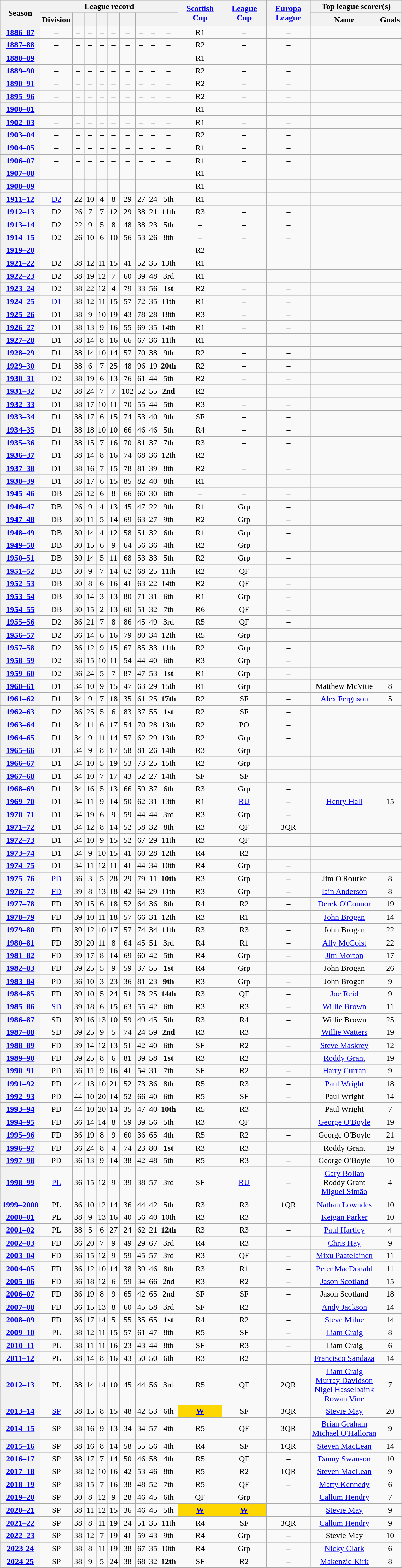<table class="wikitable plainrowheaders sortable" style="text-align: center">
<tr>
<th rowspan=2 scope=col>Season</th>
<th colspan=9>League record</th>
<th rowspan=2 scope=col width=80px><a href='#'>Scottish Cup</a></th>
<th rowspan=2 scope=col width=80px><a href='#'>League Cup</a></th>
<th rowspan=2 scope=col width=80px><a href='#'>Europa League</a></th>
<th colspan=2 scope=col>Top league scorer(s)</th>
</tr>
<tr>
<th scope=col>Division</th>
<th scope=col></th>
<th scope=col></th>
<th scope=col></th>
<th scope=col></th>
<th scope=col></th>
<th scope=col></th>
<th scope=col data-sort-type="number"></th>
<th scope=col data-sort-type="number"></th>
<th scope=col>Name</th>
<th scope=col>Goals</th>
</tr>
<tr>
<th scope=row><a href='#'>1886–87</a></th>
<td>–</td>
<td>–</td>
<td>–</td>
<td>–</td>
<td>–</td>
<td>–</td>
<td>–</td>
<td>–</td>
<td>–</td>
<td>R1</td>
<td>–</td>
<td>–</td>
<td></td>
<td></td>
</tr>
<tr>
<th scope=row><a href='#'>1887–88</a></th>
<td>–</td>
<td>–</td>
<td>–</td>
<td>–</td>
<td>–</td>
<td>–</td>
<td>–</td>
<td>–</td>
<td>–</td>
<td>R2</td>
<td>–</td>
<td>–</td>
<td></td>
<td></td>
</tr>
<tr>
<th scope=row><a href='#'>1888–89</a></th>
<td>–</td>
<td>–</td>
<td>–</td>
<td>–</td>
<td>–</td>
<td>–</td>
<td>–</td>
<td>–</td>
<td>–</td>
<td>R1</td>
<td>–</td>
<td>–</td>
<td></td>
<td></td>
</tr>
<tr>
<th scope=row><a href='#'>1889–90</a></th>
<td>–</td>
<td>–</td>
<td>–</td>
<td>–</td>
<td>–</td>
<td>–</td>
<td>–</td>
<td>–</td>
<td>–</td>
<td>R2</td>
<td>–</td>
<td>–</td>
<td></td>
<td></td>
</tr>
<tr>
<th scope=row><a href='#'>1890–91</a></th>
<td>–</td>
<td>–</td>
<td>–</td>
<td>–</td>
<td>–</td>
<td>–</td>
<td>–</td>
<td>–</td>
<td>–</td>
<td>R2</td>
<td>–</td>
<td>–</td>
<td></td>
<td></td>
</tr>
<tr>
<th scope=row><a href='#'>1895–96</a></th>
<td>–</td>
<td>–</td>
<td>–</td>
<td>–</td>
<td>–</td>
<td>–</td>
<td>–</td>
<td>–</td>
<td>–</td>
<td>R2</td>
<td>–</td>
<td>–</td>
<td></td>
<td></td>
</tr>
<tr>
<th scope=row><a href='#'>1900–01</a></th>
<td>–</td>
<td>–</td>
<td>–</td>
<td>–</td>
<td>–</td>
<td>–</td>
<td>–</td>
<td>–</td>
<td>–</td>
<td>R1</td>
<td>–</td>
<td>–</td>
<td></td>
<td></td>
</tr>
<tr>
<th scope=row><a href='#'>1902–03</a></th>
<td>–</td>
<td>–</td>
<td>–</td>
<td>–</td>
<td>–</td>
<td>–</td>
<td>–</td>
<td>–</td>
<td>–</td>
<td>R1</td>
<td>–</td>
<td>–</td>
<td></td>
<td></td>
</tr>
<tr>
<th scope=row><a href='#'>1903–04</a></th>
<td>–</td>
<td>–</td>
<td>–</td>
<td>–</td>
<td>–</td>
<td>–</td>
<td>–</td>
<td>–</td>
<td>–</td>
<td>R2</td>
<td>–</td>
<td>–</td>
<td></td>
<td></td>
</tr>
<tr>
<th scope=row><a href='#'>1904–05</a></th>
<td>–</td>
<td>–</td>
<td>–</td>
<td>–</td>
<td>–</td>
<td>–</td>
<td>–</td>
<td>–</td>
<td>–</td>
<td>R1</td>
<td>–</td>
<td>–</td>
<td></td>
<td></td>
</tr>
<tr>
<th scope=row><a href='#'>1906–07</a></th>
<td>–</td>
<td>–</td>
<td>–</td>
<td>–</td>
<td>–</td>
<td>–</td>
<td>–</td>
<td>–</td>
<td>–</td>
<td>R1</td>
<td>–</td>
<td>–</td>
<td></td>
<td></td>
</tr>
<tr>
<th scope=row><a href='#'>1907–08</a></th>
<td>–</td>
<td>–</td>
<td>–</td>
<td>–</td>
<td>–</td>
<td>–</td>
<td>–</td>
<td>–</td>
<td>–</td>
<td>R1</td>
<td>–</td>
<td>–</td>
<td></td>
<td></td>
</tr>
<tr>
<th scope=row><a href='#'>1908–09</a></th>
<td>–</td>
<td>–</td>
<td>–</td>
<td>–</td>
<td>–</td>
<td>–</td>
<td>–</td>
<td>–</td>
<td>–</td>
<td>R1</td>
<td>–</td>
<td>–</td>
<td></td>
<td></td>
</tr>
<tr>
<th scope=row><a href='#'>1911–12</a></th>
<td><a href='#'>D2</a></td>
<td>22</td>
<td>10</td>
<td>4</td>
<td>8</td>
<td>29</td>
<td>27</td>
<td>24</td>
<td>5th</td>
<td>R1</td>
<td>–</td>
<td>–</td>
<td></td>
<td></td>
</tr>
<tr>
<th scope=row><a href='#'>1912–13</a></th>
<td>D2</td>
<td>26</td>
<td>7</td>
<td>7</td>
<td>12</td>
<td>29</td>
<td>38</td>
<td>21</td>
<td>11th</td>
<td>R3</td>
<td>–</td>
<td>–</td>
<td></td>
<td></td>
</tr>
<tr>
<th scope=row><a href='#'>1913–14</a></th>
<td>D2</td>
<td>22</td>
<td>9</td>
<td>5</td>
<td>8</td>
<td>48</td>
<td>38</td>
<td>23</td>
<td>5th</td>
<td>–</td>
<td>–</td>
<td>–</td>
<td></td>
<td></td>
</tr>
<tr>
<th scope=row><a href='#'>1914–15</a></th>
<td>D2</td>
<td>26</td>
<td>10</td>
<td>6</td>
<td>10</td>
<td>56</td>
<td>53</td>
<td>26</td>
<td>8th</td>
<td>–</td>
<td>–</td>
<td>–</td>
<td></td>
<td></td>
</tr>
<tr>
<th scope=row><a href='#'>1919–20</a></th>
<td>–</td>
<td>–</td>
<td>–</td>
<td>–</td>
<td>–</td>
<td>–</td>
<td>–</td>
<td>–</td>
<td>–</td>
<td>R2</td>
<td>–</td>
<td>–</td>
<td></td>
<td></td>
</tr>
<tr>
<th scope=row><a href='#'>1921–22</a></th>
<td>D2</td>
<td>38</td>
<td>12</td>
<td>11</td>
<td>15</td>
<td>41</td>
<td>52</td>
<td>35</td>
<td>13th</td>
<td>R1</td>
<td>–</td>
<td>–</td>
<td></td>
<td></td>
</tr>
<tr>
<th scope=row><a href='#'>1922–23</a></th>
<td>D2</td>
<td>38</td>
<td>19</td>
<td>12</td>
<td>7</td>
<td>60</td>
<td>39</td>
<td>48</td>
<td>3rd</td>
<td>R1</td>
<td>–</td>
<td>–</td>
<td></td>
<td></td>
</tr>
<tr>
<th scope=row><a href='#'>1923–24</a></th>
<td>D2</td>
<td>38</td>
<td>22</td>
<td>12</td>
<td>4</td>
<td>79</td>
<td>33</td>
<td>56</td>
<td><span><strong>1st</strong></span></td>
<td>R2</td>
<td>–</td>
<td>–</td>
<td></td>
<td></td>
</tr>
<tr>
<th scope=row><a href='#'>1924–25</a></th>
<td><a href='#'>D1</a></td>
<td>38</td>
<td>12</td>
<td>11</td>
<td>15</td>
<td>57</td>
<td>72</td>
<td>35</td>
<td>11th</td>
<td>R1</td>
<td>–</td>
<td>–</td>
<td></td>
<td></td>
</tr>
<tr>
<th scope=row><a href='#'>1925–26</a></th>
<td>D1</td>
<td>38</td>
<td>9</td>
<td>10</td>
<td>19</td>
<td>43</td>
<td>78</td>
<td>28</td>
<td>18th</td>
<td>R3</td>
<td>–</td>
<td>–</td>
<td></td>
<td></td>
</tr>
<tr>
<th scope=row><a href='#'>1926–27</a></th>
<td>D1</td>
<td>38</td>
<td>13</td>
<td>9</td>
<td>16</td>
<td>55</td>
<td>69</td>
<td>35</td>
<td>14th</td>
<td>R1</td>
<td>–</td>
<td>–</td>
<td></td>
<td></td>
</tr>
<tr>
<th scope=row><a href='#'>1927–28</a></th>
<td>D1</td>
<td>38</td>
<td>14</td>
<td>8</td>
<td>16</td>
<td>66</td>
<td>67</td>
<td>36</td>
<td>11th</td>
<td>R1</td>
<td>–</td>
<td>–</td>
<td></td>
<td></td>
</tr>
<tr>
<th scope=row><a href='#'>1928–29</a></th>
<td>D1</td>
<td>38</td>
<td>14</td>
<td>10</td>
<td>14</td>
<td>57</td>
<td>70</td>
<td>38</td>
<td>9th</td>
<td>R2</td>
<td>–</td>
<td>–</td>
<td></td>
<td></td>
</tr>
<tr>
<th scope=row><a href='#'>1929–30</a></th>
<td>D1</td>
<td>38</td>
<td>6</td>
<td>7</td>
<td>25</td>
<td>48</td>
<td>96</td>
<td>19</td>
<td><span><strong>20th</strong></span></td>
<td>R2</td>
<td>–</td>
<td>–</td>
<td></td>
<td></td>
</tr>
<tr>
<th scope=row><a href='#'>1930–31</a></th>
<td>D2</td>
<td>38</td>
<td>19</td>
<td>6</td>
<td>13</td>
<td>76</td>
<td>61</td>
<td>44</td>
<td>5th</td>
<td>R2</td>
<td>–</td>
<td>–</td>
<td></td>
<td></td>
</tr>
<tr>
<th scope=row><a href='#'>1931–32</a></th>
<td>D2</td>
<td>38</td>
<td>24</td>
<td>7</td>
<td>7</td>
<td>102</td>
<td>52</td>
<td>55</td>
<td><span><strong>2nd</strong></span></td>
<td>R2</td>
<td>–</td>
<td>–</td>
<td></td>
<td></td>
</tr>
<tr>
<th scope=row><a href='#'>1932–33</a></th>
<td>D1</td>
<td>38</td>
<td>17</td>
<td>10</td>
<td>11</td>
<td>70</td>
<td>55</td>
<td>44</td>
<td>5th</td>
<td>R3</td>
<td>–</td>
<td>–</td>
<td></td>
<td></td>
</tr>
<tr>
<th scope=row><a href='#'>1933–34</a></th>
<td>D1</td>
<td>38</td>
<td>17</td>
<td>6</td>
<td>15</td>
<td>74</td>
<td>53</td>
<td>40</td>
<td>9th</td>
<td>SF</td>
<td>–</td>
<td>–</td>
<td></td>
<td></td>
</tr>
<tr>
<th scope=row><a href='#'>1934–35</a></th>
<td>D1</td>
<td>38</td>
<td>18</td>
<td>10</td>
<td>10</td>
<td>66</td>
<td>46</td>
<td>46</td>
<td>5th</td>
<td>R4</td>
<td>–</td>
<td>–</td>
<td></td>
<td></td>
</tr>
<tr>
<th scope=row><a href='#'>1935–36</a></th>
<td>D1</td>
<td>38</td>
<td>15</td>
<td>7</td>
<td>16</td>
<td>70</td>
<td>81</td>
<td>37</td>
<td>7th</td>
<td>R3</td>
<td>–</td>
<td>–</td>
<td></td>
<td></td>
</tr>
<tr>
<th scope=row><a href='#'>1936–37</a></th>
<td>D1</td>
<td>38</td>
<td>14</td>
<td>8</td>
<td>16</td>
<td>74</td>
<td>68</td>
<td>36</td>
<td>12th</td>
<td>R2</td>
<td>–</td>
<td>–</td>
<td></td>
<td></td>
</tr>
<tr>
<th scope=row><a href='#'>1937–38</a></th>
<td>D1</td>
<td>38</td>
<td>16</td>
<td>7</td>
<td>15</td>
<td>78</td>
<td>81</td>
<td>39</td>
<td>8th</td>
<td>R2</td>
<td>–</td>
<td>–</td>
<td></td>
<td></td>
</tr>
<tr>
<th scope=row><a href='#'>1938–39</a></th>
<td>D1</td>
<td>38</td>
<td>17</td>
<td>6</td>
<td>15</td>
<td>85</td>
<td>82</td>
<td>40</td>
<td>8th</td>
<td>R1</td>
<td>–</td>
<td>–</td>
<td></td>
<td></td>
</tr>
<tr>
<th scope=row><a href='#'>1945–46</a></th>
<td>DB</td>
<td>26</td>
<td>12</td>
<td>6</td>
<td>8</td>
<td>66</td>
<td>60</td>
<td>30</td>
<td>6th</td>
<td>–</td>
<td>–</td>
<td>–</td>
<td></td>
<td></td>
</tr>
<tr>
<th scope=row><a href='#'>1946–47</a></th>
<td>DB</td>
<td>26</td>
<td>9</td>
<td>4</td>
<td>13</td>
<td>45</td>
<td>47</td>
<td>22</td>
<td>9th</td>
<td>R1</td>
<td>Grp</td>
<td>–</td>
<td></td>
<td></td>
</tr>
<tr>
<th scope=row><a href='#'>1947–48</a></th>
<td>DB</td>
<td>30</td>
<td>11</td>
<td>5</td>
<td>14</td>
<td>69</td>
<td>63</td>
<td>27</td>
<td>9th</td>
<td>R2</td>
<td>Grp</td>
<td>–</td>
<td></td>
<td></td>
</tr>
<tr>
<th scope=row><a href='#'>1948–49</a></th>
<td>DB</td>
<td>30</td>
<td>14</td>
<td>4</td>
<td>12</td>
<td>58</td>
<td>51</td>
<td>32</td>
<td>6th</td>
<td>R1</td>
<td>Grp</td>
<td>–</td>
<td></td>
<td></td>
</tr>
<tr>
<th scope=row><a href='#'>1949–50</a></th>
<td>DB</td>
<td>30</td>
<td>15</td>
<td>6</td>
<td>9</td>
<td>64</td>
<td>56</td>
<td>36</td>
<td>4th</td>
<td>R2</td>
<td>Grp</td>
<td>–</td>
<td></td>
<td></td>
</tr>
<tr>
<th scope=row><a href='#'>1950–51</a></th>
<td>DB</td>
<td>30</td>
<td>14</td>
<td>5</td>
<td>11</td>
<td>68</td>
<td>53</td>
<td>33</td>
<td>5th</td>
<td>R2</td>
<td>Grp</td>
<td>–</td>
<td></td>
<td></td>
</tr>
<tr>
<th scope=row><a href='#'>1951–52</a></th>
<td>DB</td>
<td>30</td>
<td>9</td>
<td>7</td>
<td>14</td>
<td>62</td>
<td>68</td>
<td>25</td>
<td>11th</td>
<td>R2</td>
<td>QF</td>
<td>–</td>
<td></td>
<td></td>
</tr>
<tr>
<th scope=row><a href='#'>1952–53</a></th>
<td>DB</td>
<td>30</td>
<td>8</td>
<td>6</td>
<td>16</td>
<td>41</td>
<td>63</td>
<td>22</td>
<td>14th</td>
<td>R2</td>
<td>QF</td>
<td>–</td>
<td></td>
<td></td>
</tr>
<tr>
<th scope=row><a href='#'>1953–54</a></th>
<td>DB</td>
<td>30</td>
<td>14</td>
<td>3</td>
<td>13</td>
<td>80</td>
<td>71</td>
<td>31</td>
<td>6th</td>
<td>R1</td>
<td>Grp</td>
<td>–</td>
<td></td>
<td></td>
</tr>
<tr>
<th scope=row><a href='#'>1954–55</a></th>
<td>DB</td>
<td>30</td>
<td>15</td>
<td>2</td>
<td>13</td>
<td>60</td>
<td>51</td>
<td>32</td>
<td>7th</td>
<td>R6</td>
<td>QF</td>
<td>–</td>
<td></td>
<td></td>
</tr>
<tr>
<th scope=row><a href='#'>1955–56</a></th>
<td>D2</td>
<td>36</td>
<td>21</td>
<td>7</td>
<td>8</td>
<td>86</td>
<td>45</td>
<td>49</td>
<td>3rd</td>
<td>R5</td>
<td>QF</td>
<td>–</td>
<td></td>
<td></td>
</tr>
<tr>
<th scope=row><a href='#'>1956–57</a></th>
<td>D2</td>
<td>36</td>
<td>14</td>
<td>6</td>
<td>16</td>
<td>79</td>
<td>80</td>
<td>34</td>
<td>12th</td>
<td>R5</td>
<td>Grp</td>
<td>–</td>
<td></td>
<td></td>
</tr>
<tr>
<th scope=row><a href='#'>1957–58</a></th>
<td>D2</td>
<td>36</td>
<td>12</td>
<td>9</td>
<td>15</td>
<td>67</td>
<td>85</td>
<td>33</td>
<td>11th</td>
<td>R2</td>
<td>Grp</td>
<td>–</td>
<td></td>
<td></td>
</tr>
<tr>
<th scope=row><a href='#'>1958–59</a></th>
<td>D2</td>
<td>36</td>
<td>15</td>
<td>10</td>
<td>11</td>
<td>54</td>
<td>44</td>
<td>40</td>
<td>6th</td>
<td>R3</td>
<td>Grp</td>
<td>–</td>
<td></td>
<td></td>
</tr>
<tr>
<th scope=row><a href='#'>1959–60</a></th>
<td>D2</td>
<td>36</td>
<td>24</td>
<td>5</td>
<td>7</td>
<td>87</td>
<td>47</td>
<td>53</td>
<td><span><strong>1st</strong></span></td>
<td>R1</td>
<td>Grp</td>
<td>–</td>
<td></td>
<td></td>
</tr>
<tr>
<th scope=row><a href='#'>1960–61</a></th>
<td>D1</td>
<td>34</td>
<td>10</td>
<td>9</td>
<td>15</td>
<td>47</td>
<td>63</td>
<td>29</td>
<td>15th</td>
<td>R1</td>
<td>Grp</td>
<td>–</td>
<td>Matthew McVitie</td>
<td>8</td>
</tr>
<tr>
<th scope=row><a href='#'>1961–62</a></th>
<td>D1</td>
<td>34</td>
<td>9</td>
<td>7</td>
<td>18</td>
<td>35</td>
<td>61</td>
<td>25</td>
<td><span><strong>17th</strong></span></td>
<td>R2</td>
<td>SF</td>
<td>–</td>
<td><a href='#'>Alex Ferguson</a></td>
<td>5</td>
</tr>
<tr>
<th scope=row><a href='#'>1962–63</a></th>
<td>D2</td>
<td>36</td>
<td>25</td>
<td>5</td>
<td>6</td>
<td>83</td>
<td>37</td>
<td>55</td>
<td><span><strong>1st</strong></span></td>
<td>R2</td>
<td>SF</td>
<td>–</td>
<td></td>
<td></td>
</tr>
<tr>
<th scope=row><a href='#'>1963–64</a></th>
<td>D1</td>
<td>34</td>
<td>11</td>
<td>6</td>
<td>17</td>
<td>54</td>
<td>70</td>
<td>28</td>
<td>13th</td>
<td>R2</td>
<td>PO</td>
<td>–</td>
<td></td>
<td></td>
</tr>
<tr>
<th scope=row><a href='#'>1964–65</a></th>
<td>D1</td>
<td>34</td>
<td>9</td>
<td>11</td>
<td>14</td>
<td>57</td>
<td>62</td>
<td>29</td>
<td>13th</td>
<td>R2</td>
<td>Grp</td>
<td>–</td>
<td></td>
<td></td>
</tr>
<tr>
<th scope=row><a href='#'>1965–66</a></th>
<td>D1</td>
<td>34</td>
<td>9</td>
<td>8</td>
<td>17</td>
<td>58</td>
<td>81</td>
<td>26</td>
<td>14th</td>
<td>R3</td>
<td>Grp</td>
<td>–</td>
<td></td>
<td></td>
</tr>
<tr>
<th scope=row><a href='#'>1966–67</a></th>
<td>D1</td>
<td>34</td>
<td>10</td>
<td>5</td>
<td>19</td>
<td>53</td>
<td>73</td>
<td>25</td>
<td>15th</td>
<td>R2</td>
<td>Grp</td>
<td>–</td>
<td></td>
<td></td>
</tr>
<tr>
<th scope=row><a href='#'>1967–68</a></th>
<td>D1</td>
<td>34</td>
<td>10</td>
<td>7</td>
<td>17</td>
<td>43</td>
<td>52</td>
<td>27</td>
<td>14th</td>
<td>SF</td>
<td>SF</td>
<td>–</td>
<td></td>
<td></td>
</tr>
<tr>
<th scope=row><a href='#'>1968–69</a></th>
<td>D1</td>
<td>34</td>
<td>16</td>
<td>5</td>
<td>13</td>
<td>66</td>
<td>59</td>
<td>37</td>
<td>6th</td>
<td>R3</td>
<td>Grp</td>
<td>–</td>
<td></td>
<td></td>
</tr>
<tr>
<th scope=row><a href='#'>1969–70</a></th>
<td>D1</td>
<td>34</td>
<td>11</td>
<td>9</td>
<td>14</td>
<td>50</td>
<td>62</td>
<td>31</td>
<td>13th</td>
<td>R1</td>
<td><a href='#'>RU</a></td>
<td>–</td>
<td><a href='#'>Henry Hall</a></td>
<td>15</td>
</tr>
<tr>
<th scope=row><a href='#'>1970–71</a></th>
<td>D1</td>
<td>34</td>
<td>19</td>
<td>6</td>
<td>9</td>
<td>59</td>
<td>44</td>
<td>44</td>
<td>3rd</td>
<td>R3</td>
<td>Grp</td>
<td>–</td>
<td></td>
<td></td>
</tr>
<tr>
<th scope=row><a href='#'>1971–72</a></th>
<td>D1</td>
<td>34</td>
<td>12</td>
<td>8</td>
<td>14</td>
<td>52</td>
<td>58</td>
<td>32</td>
<td>8th</td>
<td>R3</td>
<td>QF</td>
<td>3QR</td>
<td></td>
<td></td>
</tr>
<tr>
<th scope=row><a href='#'>1972–73</a></th>
<td>D1</td>
<td>34</td>
<td>10</td>
<td>9</td>
<td>15</td>
<td>52</td>
<td>67</td>
<td>29</td>
<td>11th</td>
<td>R3</td>
<td>QF</td>
<td>–</td>
<td></td>
<td></td>
</tr>
<tr>
<th scope=row><a href='#'>1973–74</a></th>
<td>D1</td>
<td>34</td>
<td>9</td>
<td>10</td>
<td>15</td>
<td>41</td>
<td>60</td>
<td>28</td>
<td>12th</td>
<td>R4</td>
<td>R2</td>
<td>–</td>
<td></td>
<td></td>
</tr>
<tr>
<th scope=row><a href='#'>1974–75</a></th>
<td>D1</td>
<td>34</td>
<td>11</td>
<td>12</td>
<td>11</td>
<td>41</td>
<td>44</td>
<td>34</td>
<td>10th</td>
<td>R4</td>
<td>Grp</td>
<td>–</td>
<td></td>
<td></td>
</tr>
<tr>
<th scope=row><a href='#'>1975–76</a></th>
<td><a href='#'>PD</a></td>
<td>36</td>
<td>3</td>
<td>5</td>
<td>28</td>
<td>29</td>
<td>79</td>
<td>11</td>
<td><span><strong>10th</strong></span></td>
<td>R3</td>
<td>Grp</td>
<td>–</td>
<td>Jim O'Rourke</td>
<td>8</td>
</tr>
<tr>
<th scope=row><a href='#'>1976–77</a></th>
<td><a href='#'>FD</a></td>
<td>39</td>
<td>8</td>
<td>13</td>
<td>18</td>
<td>42</td>
<td>64</td>
<td>29</td>
<td>11th</td>
<td>R3</td>
<td>Grp</td>
<td>–</td>
<td><a href='#'>Iain Anderson</a></td>
<td>8</td>
</tr>
<tr>
<th scope=row><a href='#'>1977–78</a></th>
<td>FD</td>
<td>39</td>
<td>15</td>
<td>6</td>
<td>18</td>
<td>52</td>
<td>64</td>
<td>36</td>
<td>8th</td>
<td>R4</td>
<td>R2</td>
<td>–</td>
<td><a href='#'>Derek O'Connor</a></td>
<td>19</td>
</tr>
<tr>
<th scope=row><a href='#'>1978–79</a></th>
<td>FD</td>
<td>39</td>
<td>10</td>
<td>11</td>
<td>18</td>
<td>57</td>
<td>66</td>
<td>31</td>
<td>12th</td>
<td>R3</td>
<td>R1</td>
<td>–</td>
<td><a href='#'>John Brogan</a></td>
<td>14</td>
</tr>
<tr>
<th scope=row><a href='#'>1979–80</a></th>
<td>FD</td>
<td>39</td>
<td>12</td>
<td>10</td>
<td>17</td>
<td>57</td>
<td>74</td>
<td>34</td>
<td>11th</td>
<td>R3</td>
<td>R3</td>
<td>–</td>
<td>John Brogan</td>
<td>22</td>
</tr>
<tr>
<th scope=row><a href='#'>1980–81</a></th>
<td>FD</td>
<td>39</td>
<td>20</td>
<td>11</td>
<td>8</td>
<td>64</td>
<td>45</td>
<td>51</td>
<td>3rd</td>
<td>R4</td>
<td>R1</td>
<td>–</td>
<td><a href='#'>Ally McCoist</a></td>
<td>22</td>
</tr>
<tr>
<th scope=row><a href='#'>1981–82</a></th>
<td>FD</td>
<td>39</td>
<td>17</td>
<td>8</td>
<td>14</td>
<td>69</td>
<td>60</td>
<td>42</td>
<td>5th</td>
<td>R4</td>
<td>Grp</td>
<td>–</td>
<td><a href='#'>Jim Morton</a></td>
<td>17</td>
</tr>
<tr>
<th scope=row><a href='#'>1982–83</a></th>
<td>FD</td>
<td>39</td>
<td>25</td>
<td>5</td>
<td>9</td>
<td>59</td>
<td>37</td>
<td>55</td>
<td><span><strong>1st</strong></span></td>
<td>R4</td>
<td>Grp</td>
<td>–</td>
<td>John Brogan</td>
<td>26</td>
</tr>
<tr>
<th scope=row><a href='#'>1983–84</a></th>
<td>PD</td>
<td>36</td>
<td>10</td>
<td>3</td>
<td>23</td>
<td>36</td>
<td>81</td>
<td>23</td>
<td><span><strong>9th</strong></span></td>
<td>R3</td>
<td>Grp</td>
<td>–</td>
<td>John Brogan</td>
<td>9</td>
</tr>
<tr>
<th scope=row><a href='#'>1984–85</a></th>
<td>FD</td>
<td>39</td>
<td>10</td>
<td>5</td>
<td>24</td>
<td>51</td>
<td>78</td>
<td>25</td>
<td><span><strong>14th</strong></span></td>
<td>R3</td>
<td>QF</td>
<td>–</td>
<td><a href='#'>Joe Reid</a></td>
<td>9</td>
</tr>
<tr>
<th scope=row><a href='#'>1985–86</a></th>
<td><a href='#'>SD</a></td>
<td>39</td>
<td>18</td>
<td>6</td>
<td>15</td>
<td>63</td>
<td>55</td>
<td>42</td>
<td>6th</td>
<td>R3</td>
<td>R3</td>
<td>–</td>
<td><a href='#'>Willie Brown</a></td>
<td>11</td>
</tr>
<tr>
<th scope=row><a href='#'>1986–87</a></th>
<td>SD</td>
<td>39</td>
<td>16</td>
<td>13</td>
<td>10</td>
<td>59</td>
<td>49</td>
<td>45</td>
<td>5th</td>
<td>R3</td>
<td>R4</td>
<td>–</td>
<td>Willie Brown</td>
<td>25</td>
</tr>
<tr>
<th scope=row><a href='#'>1987–88</a></th>
<td>SD</td>
<td>39</td>
<td>25</td>
<td>9</td>
<td>5</td>
<td>74</td>
<td>24</td>
<td>59</td>
<td><span><strong>2nd</strong></span></td>
<td>R3</td>
<td>R3</td>
<td>–</td>
<td><a href='#'>Willie Watters</a></td>
<td>19</td>
</tr>
<tr>
<th scope=row><a href='#'>1988–89</a></th>
<td>FD</td>
<td>39</td>
<td>14</td>
<td>12</td>
<td>13</td>
<td>51</td>
<td>42</td>
<td>40</td>
<td>6th</td>
<td>SF</td>
<td>R2</td>
<td>–</td>
<td><a href='#'>Steve Maskrey</a></td>
<td>12</td>
</tr>
<tr>
<th scope=row><a href='#'>1989–90</a></th>
<td>FD</td>
<td>39</td>
<td>25</td>
<td>8</td>
<td>6</td>
<td>81</td>
<td>39</td>
<td>58</td>
<td><span><strong>1st</strong></span></td>
<td>R3</td>
<td>R2</td>
<td>–</td>
<td><a href='#'>Roddy Grant</a></td>
<td>19</td>
</tr>
<tr>
<th scope=row><a href='#'>1990–91</a></th>
<td>PD</td>
<td>36</td>
<td>11</td>
<td>9</td>
<td>16</td>
<td>41</td>
<td>54</td>
<td>31</td>
<td>7th</td>
<td>SF</td>
<td>R2</td>
<td>–</td>
<td><a href='#'>Harry Curran</a></td>
<td>9</td>
</tr>
<tr>
<th scope=row><a href='#'>1991–92</a></th>
<td>PD</td>
<td>44</td>
<td>13</td>
<td>10</td>
<td>21</td>
<td>52</td>
<td>73</td>
<td>36</td>
<td>8th</td>
<td>R5</td>
<td>R3</td>
<td>–</td>
<td><a href='#'>Paul Wright</a></td>
<td>18</td>
</tr>
<tr>
<th scope=row><a href='#'>1992–93</a></th>
<td>PD</td>
<td>44</td>
<td>10</td>
<td>20</td>
<td>14</td>
<td>52</td>
<td>66</td>
<td>40</td>
<td>6th</td>
<td>R5</td>
<td>SF</td>
<td>–</td>
<td>Paul Wright</td>
<td>14</td>
</tr>
<tr>
<th scope=row><a href='#'>1993–94</a></th>
<td>PD</td>
<td>44</td>
<td>10</td>
<td>20</td>
<td>14</td>
<td>35</td>
<td>47</td>
<td>40</td>
<td><span><strong>10th</strong></span></td>
<td>R5</td>
<td>R3</td>
<td>–</td>
<td>Paul Wright</td>
<td>7</td>
</tr>
<tr>
<th scope=row><a href='#'>1994–95</a></th>
<td>FD</td>
<td>36</td>
<td>14</td>
<td>14</td>
<td>8</td>
<td>59</td>
<td>39</td>
<td>56</td>
<td>5th</td>
<td>R3</td>
<td>QF</td>
<td>–</td>
<td><a href='#'>George O'Boyle</a></td>
<td>19</td>
</tr>
<tr>
<th scope=row><a href='#'>1995–96</a></th>
<td>FD</td>
<td>36</td>
<td>19</td>
<td>8</td>
<td>9</td>
<td>60</td>
<td>36</td>
<td>65</td>
<td>4th</td>
<td>R5</td>
<td>R2</td>
<td>–</td>
<td>George O'Boyle</td>
<td>21</td>
</tr>
<tr>
<th scope=row><a href='#'>1996–97</a></th>
<td>FD</td>
<td>36</td>
<td>24</td>
<td>8</td>
<td>4</td>
<td>74</td>
<td>23</td>
<td>80</td>
<td><span><strong>1st</strong></span></td>
<td>R3</td>
<td>R3</td>
<td>–</td>
<td>Roddy Grant</td>
<td>19</td>
</tr>
<tr>
<th scope=row><a href='#'>1997–98</a></th>
<td>PD</td>
<td>36</td>
<td>13</td>
<td>9</td>
<td>14</td>
<td>38</td>
<td>42</td>
<td>48</td>
<td>5th</td>
<td>R5</td>
<td>R3</td>
<td>–</td>
<td>George O'Boyle</td>
<td>10</td>
</tr>
<tr>
<th scope=row><a href='#'>1998–99</a></th>
<td><a href='#'>PL</a></td>
<td>36</td>
<td>15</td>
<td>12</td>
<td>9</td>
<td>39</td>
<td>38</td>
<td>57</td>
<td>3rd</td>
<td>SF</td>
<td><a href='#'>RU</a></td>
<td>–</td>
<td><a href='#'>Gary Bollan</a><br>Roddy Grant<br><a href='#'>Miguel Simão</a></td>
<td>4</td>
</tr>
<tr>
<th scope=row><a href='#'>1999–2000</a></th>
<td>PL</td>
<td>36</td>
<td>10</td>
<td>12</td>
<td>14</td>
<td>36</td>
<td>44</td>
<td>42</td>
<td>5th</td>
<td>R3</td>
<td>R3</td>
<td>1QR</td>
<td><a href='#'>Nathan Lowndes</a></td>
<td>10</td>
</tr>
<tr>
<th scope=row><a href='#'>2000–01</a></th>
<td>PL</td>
<td>38</td>
<td>9</td>
<td>13</td>
<td>16</td>
<td>40</td>
<td>56</td>
<td>40</td>
<td>10th</td>
<td>R3</td>
<td>R3</td>
<td>–</td>
<td><a href='#'>Keigan Parker</a></td>
<td>10</td>
</tr>
<tr>
<th scope=row><a href='#'>2001–02</a></th>
<td>PL</td>
<td>38</td>
<td>5</td>
<td>6</td>
<td>27</td>
<td>24</td>
<td>62</td>
<td>21</td>
<td><span><strong>12th</strong></span></td>
<td>R3</td>
<td>R3</td>
<td>–</td>
<td><a href='#'>Paul Hartley</a></td>
<td>4</td>
</tr>
<tr>
<th scope=row><a href='#'>2002–03</a></th>
<td>FD</td>
<td>36</td>
<td>20</td>
<td>7</td>
<td>9</td>
<td>49</td>
<td>29</td>
<td>67</td>
<td>3rd</td>
<td>R4</td>
<td>R3</td>
<td>–</td>
<td><a href='#'>Chris Hay</a></td>
<td>9</td>
</tr>
<tr>
<th scope=row><a href='#'>2003–04</a></th>
<td>FD</td>
<td>36</td>
<td>15</td>
<td>12</td>
<td>9</td>
<td>59</td>
<td>45</td>
<td>57</td>
<td>3rd</td>
<td>R3</td>
<td>QF</td>
<td>–</td>
<td><a href='#'>Mixu Paatelainen</a></td>
<td>11</td>
</tr>
<tr>
<th scope=row><a href='#'>2004–05</a></th>
<td>FD</td>
<td>36</td>
<td>12</td>
<td>10</td>
<td>14</td>
<td>38</td>
<td>39</td>
<td>46</td>
<td>8th</td>
<td>R3</td>
<td>R1</td>
<td>–</td>
<td><a href='#'>Peter MacDonald</a></td>
<td>11</td>
</tr>
<tr>
<th scope=row><a href='#'>2005–06</a></th>
<td>FD</td>
<td>36</td>
<td>18</td>
<td>12</td>
<td>6</td>
<td>59</td>
<td>34</td>
<td>66</td>
<td>2nd</td>
<td>R3</td>
<td>R2</td>
<td>–</td>
<td><a href='#'>Jason Scotland</a></td>
<td>15</td>
</tr>
<tr>
<th scope=row><a href='#'>2006–07</a></th>
<td>FD</td>
<td>36</td>
<td>19</td>
<td>8</td>
<td>9</td>
<td>65</td>
<td>42</td>
<td>65</td>
<td>2nd</td>
<td>SF</td>
<td>SF</td>
<td>–</td>
<td>Jason Scotland</td>
<td>18</td>
</tr>
<tr>
<th scope=row><a href='#'>2007–08</a><br></th>
<td>FD</td>
<td>36</td>
<td>15</td>
<td>13</td>
<td>8</td>
<td>60</td>
<td>45</td>
<td>58</td>
<td>3rd</td>
<td>SF</td>
<td>R2</td>
<td>–</td>
<td><a href='#'>Andy Jackson</a></td>
<td>14</td>
</tr>
<tr>
<th scope=row><a href='#'>2008–09</a><br></th>
<td>FD</td>
<td>36</td>
<td>17</td>
<td>14</td>
<td>5</td>
<td>55</td>
<td>35</td>
<td>65</td>
<td><span><strong>1st</strong></span></td>
<td>R4</td>
<td>R2</td>
<td>–</td>
<td><a href='#'>Steve Milne</a></td>
<td>14</td>
</tr>
<tr>
<th scope=row><a href='#'>2009–10</a><br></th>
<td>PL</td>
<td>38</td>
<td>12</td>
<td>11</td>
<td>15</td>
<td>57</td>
<td>61</td>
<td>47</td>
<td>8th</td>
<td>R5</td>
<td>SF</td>
<td>–</td>
<td><a href='#'>Liam Craig</a></td>
<td>8</td>
</tr>
<tr>
<th scope=row><a href='#'>2010–11</a></th>
<td>PL</td>
<td>38</td>
<td>11</td>
<td>11</td>
<td>16</td>
<td>23</td>
<td>43</td>
<td>44</td>
<td>8th</td>
<td>SF</td>
<td>R3</td>
<td>–</td>
<td>Liam Craig</td>
<td>6</td>
</tr>
<tr>
<th scope=row><a href='#'>2011–12</a></th>
<td>PL</td>
<td>38</td>
<td>14</td>
<td>8</td>
<td>16</td>
<td>43</td>
<td>50</td>
<td>50</td>
<td>6th</td>
<td>R3</td>
<td>R2</td>
<td>–</td>
<td><a href='#'>Francisco Sandaza</a></td>
<td>14</td>
</tr>
<tr>
<th scope=row><a href='#'>2012–13</a></th>
<td>PL</td>
<td>38</td>
<td>14</td>
<td>14</td>
<td>10</td>
<td>45</td>
<td>44</td>
<td>56</td>
<td>3rd</td>
<td>R5</td>
<td>QF</td>
<td>2QR</td>
<td><a href='#'>Liam Craig</a><br><a href='#'>Murray Davidson</a><br><a href='#'>Nigel Hasselbaink</a><br><a href='#'>Rowan Vine</a></td>
<td>7</td>
</tr>
<tr>
<th scope=row><a href='#'>2013–14</a></th>
<td><a href='#'>SP</a></td>
<td>38</td>
<td>15</td>
<td>8</td>
<td>15</td>
<td>48</td>
<td>42</td>
<td>53</td>
<td>6th</td>
<td style="background:gold"><strong><a href='#'>W</a></strong></td>
<td>SF</td>
<td>3QR</td>
<td><a href='#'>Stevie May</a></td>
<td>20</td>
</tr>
<tr>
<th scope=row><a href='#'>2014–15</a></th>
<td>SP</td>
<td>38</td>
<td>16</td>
<td>9</td>
<td>13</td>
<td>34</td>
<td>34</td>
<td>57</td>
<td>4th</td>
<td>R5</td>
<td>QF</td>
<td>3QR</td>
<td><a href='#'>Brian Graham</a><br><a href='#'>Michael O'Halloran</a></td>
<td>9</td>
</tr>
<tr>
<th scope=row><a href='#'>2015–16</a></th>
<td>SP</td>
<td>38</td>
<td>16</td>
<td>8</td>
<td>14</td>
<td>58</td>
<td>55</td>
<td>56</td>
<td>4th</td>
<td>R4</td>
<td>SF</td>
<td>1QR</td>
<td><a href='#'>Steven MacLean</a></td>
<td>14</td>
</tr>
<tr>
<th scope=row><a href='#'>2016–17</a></th>
<td>SP</td>
<td>38</td>
<td>17</td>
<td>7</td>
<td>14</td>
<td>50</td>
<td>46</td>
<td>58</td>
<td>4th</td>
<td>R5</td>
<td>QF</td>
<td>–</td>
<td><a href='#'>Danny Swanson</a></td>
<td>10</td>
</tr>
<tr>
<th scope=row><a href='#'>2017–18</a></th>
<td>SP</td>
<td>38</td>
<td>12</td>
<td>10</td>
<td>16</td>
<td>42</td>
<td>53</td>
<td>46</td>
<td>8th</td>
<td>R5</td>
<td>R2</td>
<td>1QR</td>
<td><a href='#'>Steven MacLean</a></td>
<td>9</td>
</tr>
<tr>
<th scope=row><a href='#'>2018–19</a></th>
<td>SP</td>
<td>38</td>
<td>15</td>
<td>7</td>
<td>16</td>
<td>38</td>
<td>48</td>
<td>52</td>
<td>7th</td>
<td>R5</td>
<td>QF</td>
<td>–</td>
<td><a href='#'>Matty Kennedy</a></td>
<td>6</td>
</tr>
<tr>
<th scope=row><a href='#'>2019–20</a></th>
<td>SP</td>
<td>30</td>
<td>8</td>
<td>12</td>
<td>9</td>
<td>28</td>
<td>46</td>
<td>45</td>
<td>6th</td>
<td>QF</td>
<td>Grp</td>
<td>–</td>
<td><a href='#'>Callum Hendry</a></td>
<td>7</td>
</tr>
<tr>
<th scope=row><a href='#'>2020–21</a></th>
<td>SP</td>
<td>38</td>
<td>11</td>
<td>12</td>
<td>15</td>
<td>36</td>
<td>46</td>
<td>45</td>
<td>5th</td>
<td style="background:gold"><strong><a href='#'>W</a></strong></td>
<td style="background:gold"><strong><a href='#'>W</a></strong></td>
<td>–</td>
<td><a href='#'>Stevie May</a></td>
<td>9</td>
</tr>
<tr>
<th scope=row><a href='#'>2021–22</a></th>
<td>SP</td>
<td>38</td>
<td>8</td>
<td>11</td>
<td>19</td>
<td>24</td>
<td>51</td>
<td>35</td>
<td>11th</td>
<td>R4</td>
<td>SF</td>
<td>3QR</td>
<td><a href='#'>Callum Hendry</a></td>
<td>9</td>
</tr>
<tr>
<th scope=row><a href='#'>2022–23</a></th>
<td>SP</td>
<td>38</td>
<td>12</td>
<td>7</td>
<td>19</td>
<td>41</td>
<td>59</td>
<td>43</td>
<td>9th</td>
<td>R4</td>
<td>Grp</td>
<td>–</td>
<td>Stevie May</td>
<td>10</td>
</tr>
<tr>
<th scope=row><a href='#'>2023-24</a></th>
<td>SP</td>
<td>38</td>
<td>8</td>
<td>11</td>
<td>19</td>
<td>38</td>
<td>67</td>
<td>35</td>
<td>10th</td>
<td>R4</td>
<td>Grp</td>
<td>–</td>
<td><a href='#'>Nicky Clark</a></td>
<td>6</td>
</tr>
<tr>
<th scope=row><a href='#'>2024-25</a></th>
<td>SP</td>
<td>38</td>
<td>9</td>
<td>5</td>
<td>24</td>
<td>38</td>
<td>68</td>
<td>32</td>
<td><span><strong>12th</strong></span></td>
<td>SF</td>
<td>R2</td>
<td>–</td>
<td><a href='#'>Makenzie Kirk</a></td>
<td>8</td>
</tr>
</table>
